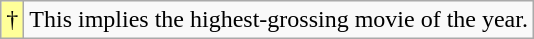<table class="wikitable">
<tr>
<td style="background-color:#FFFF99">†</td>
<td>This implies the highest-grossing movie of the year.</td>
</tr>
</table>
